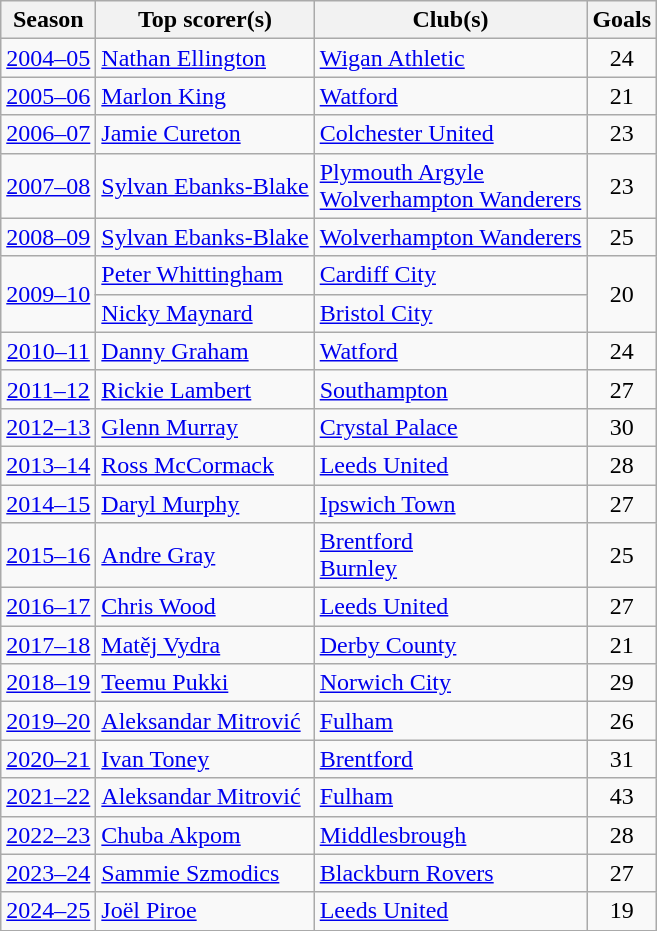<table class="wikitable sortable" style="text-align:center;">
<tr>
<th>Season</th>
<th>Top scorer(s)</th>
<th>Club(s)</th>
<th>Goals</th>
</tr>
<tr>
<td><a href='#'>2004–05</a></td>
<td style="text-align:left;"> <a href='#'>Nathan Ellington</a></td>
<td style="text-align:left;"><a href='#'>Wigan Athletic</a></td>
<td>24</td>
</tr>
<tr>
<td><a href='#'>2005–06</a></td>
<td style="text-align:left;"> <a href='#'>Marlon King</a></td>
<td style="text-align:left;"><a href='#'>Watford</a></td>
<td>21</td>
</tr>
<tr>
<td><a href='#'>2006–07</a></td>
<td style="text-align:left;"> <a href='#'>Jamie Cureton</a></td>
<td style="text-align:left;"><a href='#'>Colchester United</a></td>
<td>23</td>
</tr>
<tr>
<td><a href='#'>2007–08</a></td>
<td style="text-align:left;"> <a href='#'>Sylvan Ebanks-Blake</a></td>
<td style="text-align:left;"><a href='#'>Plymouth Argyle</a><br><a href='#'>Wolverhampton Wanderers</a></td>
<td>23</td>
</tr>
<tr>
<td><a href='#'>2008–09</a></td>
<td style="text-align:left;"> <a href='#'>Sylvan Ebanks-Blake</a></td>
<td style="text-align:left;"><a href='#'>Wolverhampton Wanderers</a></td>
<td>25</td>
</tr>
<tr>
<td rowspan="2"><a href='#'>2009–10</a></td>
<td style="text-align:left;"> <a href='#'>Peter Whittingham</a></td>
<td style="text-align:left;"><a href='#'>Cardiff City</a></td>
<td rowspan="2">20</td>
</tr>
<tr>
<td style="text-align:left;"> <a href='#'>Nicky Maynard</a></td>
<td style="text-align:left;"><a href='#'>Bristol City</a></td>
</tr>
<tr>
<td><a href='#'>2010–11</a></td>
<td style="text-align:left;"> <a href='#'>Danny Graham</a></td>
<td style="text-align:left;"><a href='#'>Watford</a></td>
<td>24</td>
</tr>
<tr>
<td><a href='#'>2011–12</a></td>
<td style="text-align:left;"> <a href='#'>Rickie Lambert</a></td>
<td style="text-align:left;"><a href='#'>Southampton</a></td>
<td>27</td>
</tr>
<tr>
<td><a href='#'>2012–13</a></td>
<td style="text-align:left;"> <a href='#'>Glenn Murray</a></td>
<td style="text-align:left;"><a href='#'>Crystal Palace</a></td>
<td>30</td>
</tr>
<tr>
<td><a href='#'>2013–14</a></td>
<td style="text-align:left;"> <a href='#'>Ross McCormack</a></td>
<td style="text-align:left;"><a href='#'>Leeds United</a></td>
<td>28</td>
</tr>
<tr>
<td><a href='#'>2014–15</a></td>
<td style="text-align:left;"> <a href='#'>Daryl Murphy</a></td>
<td style="text-align:left;"><a href='#'>Ipswich Town</a></td>
<td>27</td>
</tr>
<tr>
<td><a href='#'>2015–16</a></td>
<td style="text-align:left;"> <a href='#'>Andre Gray</a></td>
<td style="text-align:left;"><a href='#'>Brentford</a><br><a href='#'>Burnley</a></td>
<td>25</td>
</tr>
<tr>
<td><a href='#'>2016–17</a></td>
<td style="text-align:left;"> <a href='#'>Chris Wood</a></td>
<td style="text-align:left;"><a href='#'>Leeds United</a></td>
<td>27</td>
</tr>
<tr>
<td><a href='#'>2017–18</a></td>
<td style="text-align:left;"> <a href='#'>Matěj Vydra</a></td>
<td style="text-align:left;"><a href='#'>Derby County</a></td>
<td>21</td>
</tr>
<tr>
<td><a href='#'>2018–19</a></td>
<td style="text-align:left;"> <a href='#'>Teemu Pukki</a></td>
<td style="text-align:left;"><a href='#'>Norwich City</a></td>
<td>29</td>
</tr>
<tr>
<td><a href='#'>2019–20</a></td>
<td style="text-align:left;"> <a href='#'>Aleksandar Mitrović</a></td>
<td style="text-align:left;"><a href='#'>Fulham</a></td>
<td>26</td>
</tr>
<tr>
<td><a href='#'>2020–21</a></td>
<td style="text-align:left;"> <a href='#'>Ivan Toney</a></td>
<td style="text-align:left;"><a href='#'>Brentford</a></td>
<td>31</td>
</tr>
<tr>
<td><a href='#'>2021–22</a></td>
<td style="text-align:left;"> <a href='#'>Aleksandar Mitrović</a></td>
<td style="text-align:left;"><a href='#'>Fulham</a></td>
<td>43</td>
</tr>
<tr>
<td><a href='#'>2022–23</a></td>
<td style="text-align:left;"> <a href='#'>Chuba Akpom</a></td>
<td style="text-align:left;"><a href='#'>Middlesbrough</a></td>
<td>28</td>
</tr>
<tr>
<td><a href='#'>2023–24</a></td>
<td style="text-align:left"> <a href='#'>Sammie Szmodics</a></td>
<td style="text-align:left"><a href='#'>Blackburn Rovers</a></td>
<td>27</td>
</tr>
<tr>
<td><a href='#'>2024–25</a></td>
<td style="text-align:left"> <a href='#'>Joël Piroe</a></td>
<td style="text-align:left"><a href='#'>Leeds United</a></td>
<td>19</td>
</tr>
</table>
